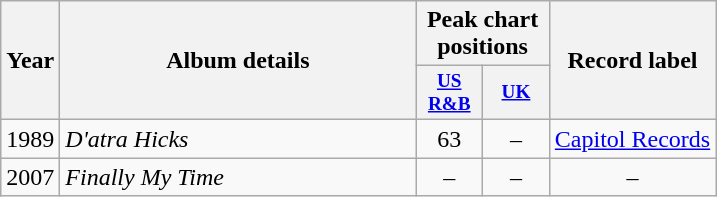<table class="wikitable">
<tr>
<th rowspan="2">Year</th>
<th rowspan="2" style="width:230px;">Album details</th>
<th colspan="2">Peak chart positions</th>
<th rowspan="2">Record label</th>
</tr>
<tr>
<th style="width:3em;font-size:80%"><a href='#'>US<br>R&B</a></th>
<th style="width:3em;font-size:80%"><a href='#'>UK</a></th>
</tr>
<tr>
<td>1989</td>
<td><em>D'atra Hicks</em></td>
<td style="text-align:center;">63</td>
<td style="text-align:center;">–</td>
<td style="text-align:center;"><a href='#'>Capitol Records</a></td>
</tr>
<tr>
<td>2007</td>
<td><em>Finally My Time</em></td>
<td style="text-align:center;">–</td>
<td style="text-align:center;">–</td>
<td style="text-align:center;">–</td>
</tr>
</table>
